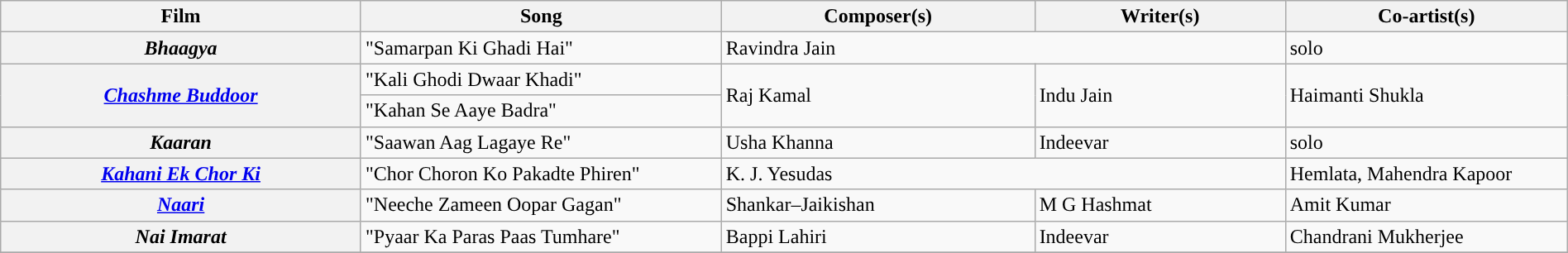<table class="wikitable plainrowheaders" style="width:100%;" textcolor:#000;">
<tr style="background:#b0e0e66;">
<th scope="col" style="width:23%;"><strong>Film</strong></th>
<th scope="col" style="width:23%;"><strong>Song</strong></th>
<th scope="col" style="width:20%;"><strong>Composer(s)</strong></th>
<th scope="col" style="width:16%;"><strong>Writer(s)</strong></th>
<th scope="col" style="width:18%;"><strong>Co-artist(s)</strong></th>
</tr>
<tr>
<th><em>Bhaagya</em></th>
<td>"Samarpan Ki Ghadi Hai"</td>
<td colspan=2>Ravindra Jain</td>
<td>solo</td>
</tr>
<tr>
<th rowspan=2><em><a href='#'>Chashme Buddoor</a></em></th>
<td>"Kali Ghodi Dwaar Khadi"</td>
<td rowspan=2>Raj Kamal</td>
<td Rowspan=2>Indu Jain</td>
<td rowspan=2>Haimanti Shukla</td>
</tr>
<tr>
<td>"Kahan Se Aaye Badra"</td>
</tr>
<tr>
<th><em>Kaaran</em></th>
<td>"Saawan Aag Lagaye Re"</td>
<td>Usha Khanna</td>
<td>Indeevar</td>
<td>solo</td>
</tr>
<tr>
<th><em><a href='#'>Kahani Ek Chor Ki</a></em></th>
<td>"Chor Choron Ko Pakadte Phiren"</td>
<td colspan=2>K. J. Yesudas</td>
<td>Hemlata, Mahendra Kapoor</td>
</tr>
<tr>
<th><em><a href='#'>Naari</a></em></th>
<td>"Neeche Zameen Oopar Gagan"</td>
<td>Shankar–Jaikishan</td>
<td>M G Hashmat</td>
<td>Amit Kumar</td>
</tr>
<tr>
<th><em>Nai Imarat</em></th>
<td>"Pyaar Ka Paras Paas Tumhare"</td>
<td>Bappi Lahiri</td>
<td>Indeevar</td>
<td>Chandrani Mukherjee</td>
</tr>
<tr>
</tr>
</table>
